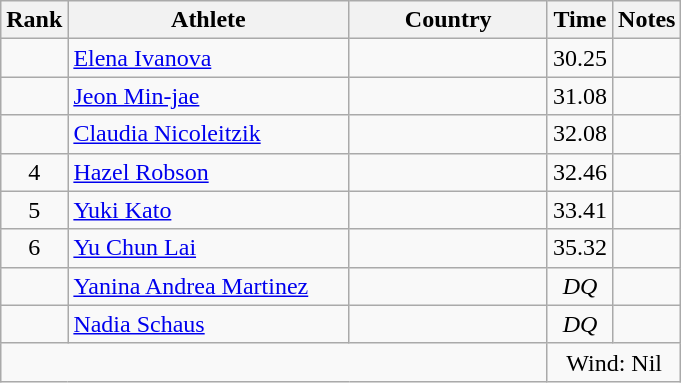<table class="wikitable sortable" style="text-align:center">
<tr>
<th>Rank</th>
<th style="width:180px">Athlete</th>
<th style="width:125px">Country</th>
<th>Time</th>
<th>Notes</th>
</tr>
<tr>
<td></td>
<td style="text-align:left;"><a href='#'>Elena Ivanova</a></td>
<td style="text-align:left;"></td>
<td>30.25</td>
<td></td>
</tr>
<tr>
<td></td>
<td style="text-align:left;"><a href='#'>Jeon Min-jae</a></td>
<td style="text-align:left;"></td>
<td>31.08</td>
<td></td>
</tr>
<tr>
<td></td>
<td style="text-align:left;"><a href='#'>Claudia Nicoleitzik</a></td>
<td style="text-align:left;"></td>
<td>32.08</td>
<td></td>
</tr>
<tr>
<td>4</td>
<td style="text-align:left;"><a href='#'>Hazel Robson</a></td>
<td style="text-align:left;"></td>
<td>32.46</td>
<td></td>
</tr>
<tr>
<td>5</td>
<td style="text-align:left;"><a href='#'>Yuki Kato</a></td>
<td style="text-align:left;"></td>
<td>33.41</td>
<td></td>
</tr>
<tr>
<td>6</td>
<td style="text-align:left;"><a href='#'>Yu Chun Lai</a></td>
<td style="text-align:left;"></td>
<td>35.32</td>
<td></td>
</tr>
<tr>
<td></td>
<td style="text-align:left;"><a href='#'>Yanina Andrea Martinez</a></td>
<td style="text-align:left;"></td>
<td><em>DQ</em></td>
<td></td>
</tr>
<tr>
<td></td>
<td style="text-align:left;"><a href='#'>Nadia Schaus</a></td>
<td style="text-align:left;"></td>
<td><em>DQ</em></td>
<td></td>
</tr>
<tr class="sortbottom">
<td colspan="3"></td>
<td colspan="2">Wind: Nil</td>
</tr>
</table>
